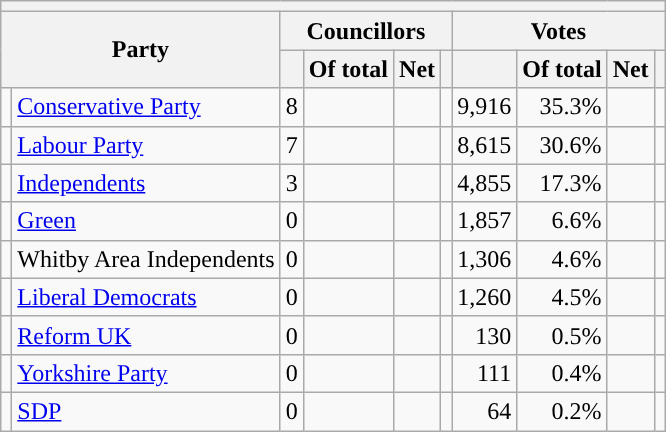<table class="wikitable sortable" style="text-align:center;">
<tr>
<th colspan="10"></th>
</tr>
<tr>
<th colspan="2" rowspan="2">Party</th>
<th colspan="4">Councillors</th>
<th colspan="4">Votes</th>
</tr>
<tr>
<th></th>
<th>Of total</th>
<th>Net</th>
<th class="unsortable"></th>
<th></th>
<th>Of total</th>
<th>Net</th>
<th class="unsortable"></th>
</tr>
<tr>
<td style="background:"></td>
<td style="text-align:left;"><a href='#'>Conservative Party</a></td>
<td style="text-align:right;">8</td>
<td style="text-align:right;"></td>
<td style="text-align:right;"></td>
<td data-sort-value=""></td>
<td style="text-align:right;">9,916</td>
<td style="text-align:right;">35.3%</td>
<td style="text-align:right;"></td>
<td></td>
</tr>
<tr>
<td style="background:"></td>
<td style="text-align:left;"><a href='#'>Labour Party</a></td>
<td style="text-align:right;">7</td>
<td style="text-align:right;"></td>
<td style="text-align:right;"></td>
<td data-sort-value=""></td>
<td style="text-align:right;">8,615</td>
<td style="text-align:right;">30.6%</td>
<td style="text-align:right;"></td>
<td></td>
</tr>
<tr>
<td style="background:"></td>
<td style="text-align:left;"><a href='#'>Independents</a></td>
<td style="text-align:right;">3</td>
<td style="text-align:right;"></td>
<td style="text-align:right;"></td>
<td data-sort-value=""></td>
<td style="text-align:right;">4,855</td>
<td style="text-align:right;">17.3%</td>
<td style="text-align:right;"></td>
<td></td>
</tr>
<tr>
<td style="background:"></td>
<td style="text-align:left;"><a href='#'>Green</a></td>
<td style="text-align:right;">0</td>
<td style="text-align:right;"></td>
<td style="text-align:right;"></td>
<td data-sort-value=""></td>
<td style="text-align:right;">1,857</td>
<td style="text-align:right;">6.6%</td>
<td style="text-align:right;"></td>
<td></td>
</tr>
<tr>
<td style="background:"></td>
<td style="text-align:left;">Whitby Area Independents</td>
<td style="text-align:right;">0</td>
<td style="text-align:right;"></td>
<td style="text-align:right;"></td>
<td data-sort-value=""></td>
<td style="text-align:right;">1,306</td>
<td style="text-align:right;">4.6%</td>
<td style="text-align:right;"></td>
<td></td>
</tr>
<tr>
<td style="background:"></td>
<td style="text-align:left;"><a href='#'>Liberal Democrats</a></td>
<td style="text-align:right;">0</td>
<td style="text-align:right;"></td>
<td style="text-align:right;"></td>
<td data-sort-value=""></td>
<td style="text-align:right;">1,260</td>
<td style="text-align:right;">4.5%</td>
<td style="text-align:right;"></td>
<td></td>
</tr>
<tr>
<td style="background:"></td>
<td style="text-align:left;"><a href='#'>Reform UK</a></td>
<td style="text-align:right;">0</td>
<td style="text-align:right;"></td>
<td style="text-align:right;"></td>
<td data-sort-value=""></td>
<td style="text-align:right;">130</td>
<td style="text-align:right;">0.5%</td>
<td style="text-align:right;"></td>
<td></td>
</tr>
<tr>
<td style="background:"></td>
<td style="text-align:left;"><a href='#'>Yorkshire Party</a></td>
<td style="text-align:right;">0</td>
<td style="text-align:right;"></td>
<td style="text-align:right;"></td>
<td data-sort-value=""></td>
<td style="text-align:right;">111</td>
<td style="text-align:right;">0.4%</td>
<td style="text-align:right;"></td>
<td></td>
</tr>
<tr>
<td style="background:"></td>
<td style="text-align:left;"><a href='#'>SDP</a></td>
<td style="text-align:right;">0</td>
<td style="text-align:right;"></td>
<td style="text-align:right;"></td>
<td data-sort-value=""></td>
<td style="text-align:right;">64</td>
<td style="text-align:right;">0.2%</td>
<td style="text-align:right;"></td>
<td></td>
</tr>
</table>
